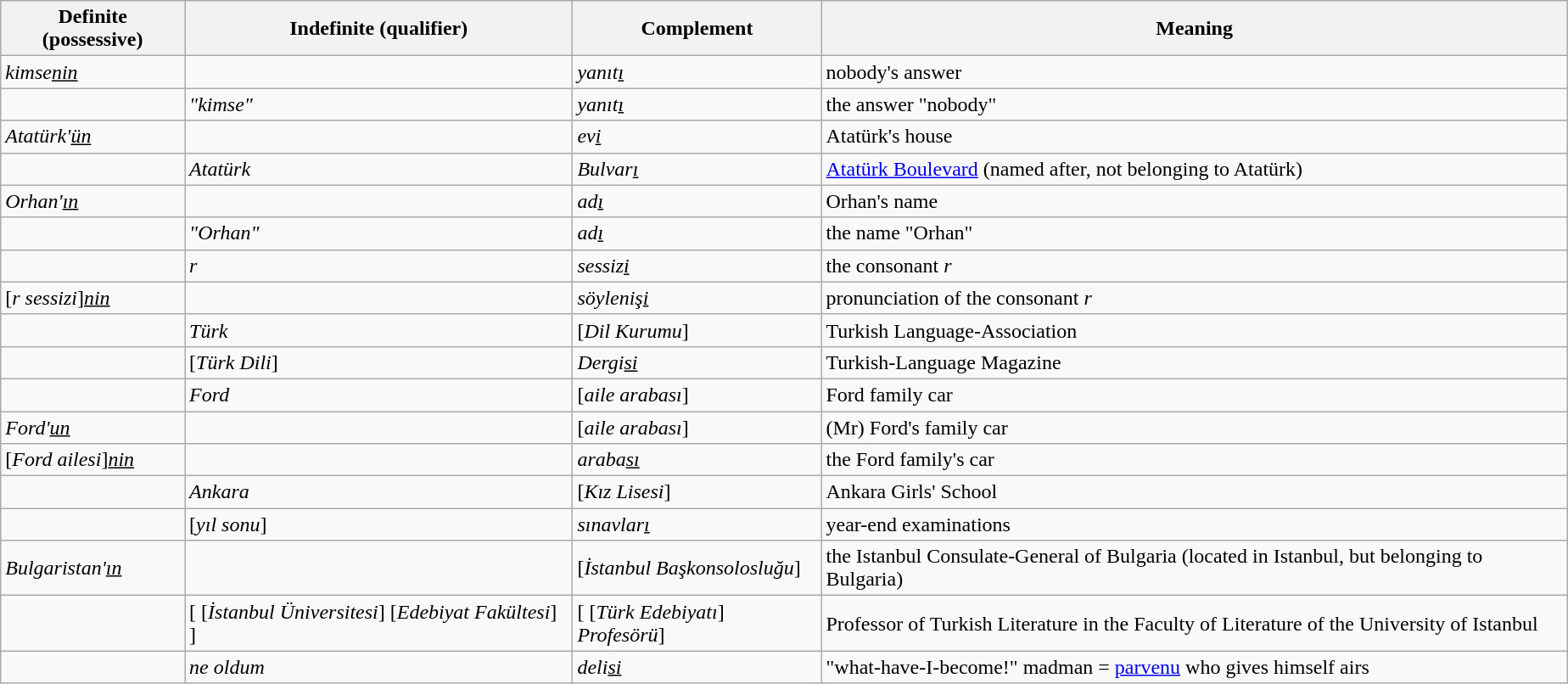<table class="wikitable" style="margin-left:1em;">
<tr>
<th>Definite (possessive)</th>
<th>Indefinite (qualifier)</th>
<th>Complement</th>
<th>Meaning</th>
</tr>
<tr>
<td><em>kimse<u>nin</u></em></td>
<td></td>
<td><em>yanıt<u>ı</u></em></td>
<td>nobody's answer</td>
</tr>
<tr>
<td></td>
<td><em>"kimse"</em></td>
<td><em>yanıt<u>ı</u></em></td>
<td>the answer "nobody"</td>
</tr>
<tr>
<td><em>Atatürk'<u>ün</u></em></td>
<td></td>
<td><em>ev<u>i</u></em></td>
<td>Atatürk's house</td>
</tr>
<tr>
<td></td>
<td><em>Atatürk</em></td>
<td><em>Bulvar<u>ı</u></em></td>
<td><a href='#'>Atatürk Boulevard</a> (named after, not belonging to Atatürk)</td>
</tr>
<tr>
<td><em>Orhan'<u>ın</u></em></td>
<td></td>
<td><em>ad<u>ı</u></em></td>
<td>Orhan's name</td>
</tr>
<tr>
<td></td>
<td><em>"Orhan"</em></td>
<td><em>ad<u>ı</u></em></td>
<td>the name "Orhan"</td>
</tr>
<tr>
<td></td>
<td><em>r</em></td>
<td><em>sessiz<u>i</u></em></td>
<td>the consonant <em>r</em></td>
</tr>
<tr>
<td>[<em>r sessizi</em>]<em><u>nin</u></em></td>
<td></td>
<td><em>söyleniş<u>i</u></em></td>
<td>pronunciation of the consonant <em>r</em></td>
</tr>
<tr>
<td></td>
<td><em>Türk</em></td>
<td>[<em>Dil Kurumu</em>]</td>
<td>Turkish Language-Association</td>
</tr>
<tr>
<td></td>
<td>[<em>Türk Dili</em>]</td>
<td><em>Dergi<u>si</u></em></td>
<td>Turkish-Language Magazine</td>
</tr>
<tr>
<td></td>
<td><em>Ford</em></td>
<td>[<em>aile arabası</em>]</td>
<td>Ford family car</td>
</tr>
<tr>
<td><em>Ford'<u>un</u></em></td>
<td></td>
<td>[<em>aile arabası</em>]</td>
<td>(Mr) Ford's family car</td>
</tr>
<tr>
<td>[<em>Ford ailesi</em>]<em><u>nin</u></em></td>
<td></td>
<td><em>araba<u>sı</u></em></td>
<td>the Ford family's car</td>
</tr>
<tr>
<td></td>
<td><em>Ankara</em></td>
<td>[<em>Kız Lisesi</em>]</td>
<td>Ankara Girls' School</td>
</tr>
<tr>
<td></td>
<td>[<em>yıl sonu</em>]</td>
<td><em>sınavlar<u>ı</u></em></td>
<td>year-end examinations</td>
</tr>
<tr>
<td><em>Bulgaristan'<u>ın</u></em></td>
<td></td>
<td>[<em>İstanbul Başkonsolosluğu</em>]</td>
<td>the Istanbul Consulate-General of Bulgaria (located in Istanbul, but belonging to Bulgaria)</td>
</tr>
<tr>
<td></td>
<td>[ [<em>İstanbul Üniversitesi</em>] [<em>Edebiyat Fakültesi</em>] ]</td>
<td>[ [<em>Türk Edebiyatı</em>] <em>Profesörü</em>]</td>
<td>Professor of Turkish Literature in the Faculty of Literature of the University of Istanbul</td>
</tr>
<tr>
<td></td>
<td><em>ne oldum</em></td>
<td><em>deli<u>si</u></em></td>
<td>"what-have-I-become!" madman = <a href='#'>parvenu</a> who gives himself airs</td>
</tr>
</table>
